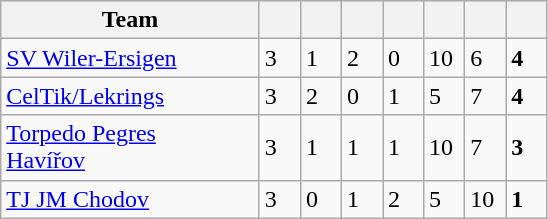<table class="wikitable">
<tr>
<th width=165>Team</th>
<th width=20></th>
<th width=20></th>
<th width=20></th>
<th width=20></th>
<th width=20></th>
<th width=20></th>
<th width=20></th>
</tr>
<tr>
<td style="text-align:left;"><a href='#'>SV Wiler-Ersigen</a></td>
<td>3</td>
<td>1</td>
<td>2</td>
<td>0</td>
<td>10</td>
<td>6</td>
<td><strong>4</strong></td>
</tr>
<tr>
<td style="text-align:left;"><a href='#'>CelTik/Lekrings</a></td>
<td>3</td>
<td>2</td>
<td>0</td>
<td>1</td>
<td>5</td>
<td>7</td>
<td><strong>4</strong></td>
</tr>
<tr>
<td style="text-align:left;"><a href='#'>Torpedo Pegres Havířov</a>   </td>
<td>3</td>
<td>1</td>
<td>1</td>
<td>1</td>
<td>10</td>
<td>7</td>
<td><strong>3</strong></td>
</tr>
<tr>
<td style="text-align:left;"><a href='#'>TJ JM Chodov</a></td>
<td>3</td>
<td>0</td>
<td>1</td>
<td>2</td>
<td>5</td>
<td>10</td>
<td><strong>1</strong></td>
</tr>
</table>
